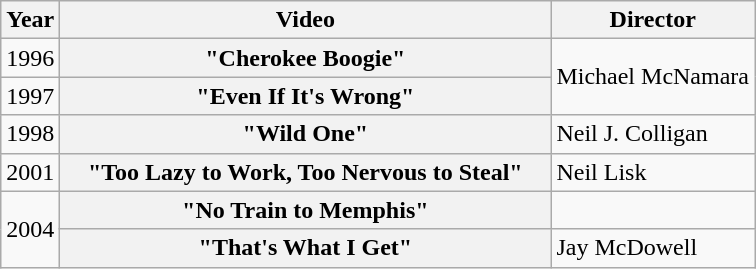<table class="wikitable plainrowheaders">
<tr>
<th>Year</th>
<th style="width:20em;">Video</th>
<th>Director</th>
</tr>
<tr>
<td>1996</td>
<th scope="row">"Cherokee Boogie"</th>
<td rowspan="2">Michael McNamara</td>
</tr>
<tr>
<td>1997</td>
<th scope="row">"Even If It's Wrong"</th>
</tr>
<tr>
<td>1998</td>
<th scope="row">"Wild One"</th>
<td>Neil J. Colligan</td>
</tr>
<tr>
<td>2001</td>
<th scope="row">"Too Lazy to Work, Too Nervous to Steal"</th>
<td>Neil Lisk</td>
</tr>
<tr>
<td rowspan="2">2004</td>
<th scope="row">"No Train to Memphis"</th>
<td></td>
</tr>
<tr>
<th scope="row">"That's What I Get"</th>
<td>Jay McDowell</td>
</tr>
</table>
